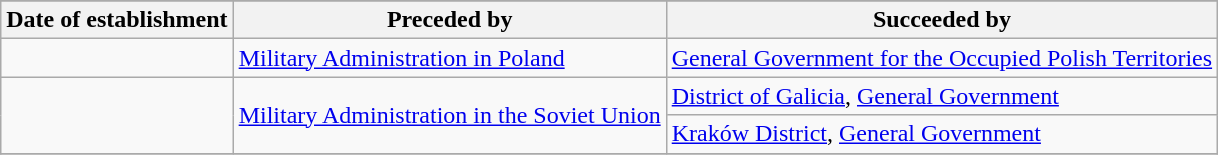<table class="wikitable">
<tr>
</tr>
<tr>
<th>Date of establishment</th>
<th>Preceded by</th>
<th>Succeeded by</th>
</tr>
<tr>
<td></td>
<td> <a href='#'>Military Administration in Poland</a></td>
<td> <a href='#'>General Government for the Occupied Polish Territories</a></td>
</tr>
<tr>
<td rowspan=2></td>
<td rowspan=2> <a href='#'>Military Administration in the Soviet Union</a></td>
<td> <a href='#'>District of Galicia</a>, <a href='#'>General Government</a></td>
</tr>
<tr>
<td> <a href='#'>Kraków District</a>, <a href='#'>General Government</a></td>
</tr>
<tr>
</tr>
</table>
